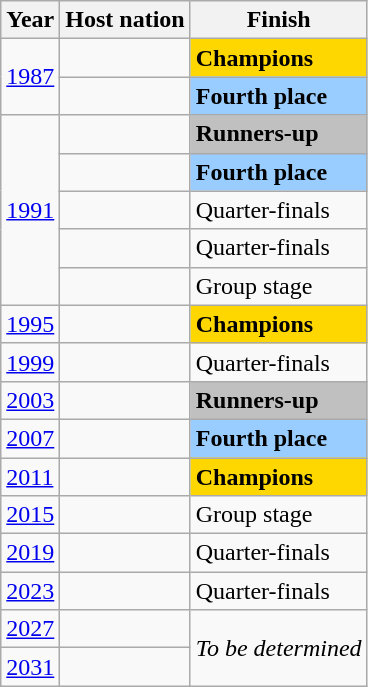<table class=wikitable>
<tr>
<th>Year</th>
<th>Host nation</th>
<th>Finish</th>
</tr>
<tr>
<td rowspan=2><a href='#'>1987</a></td>
<td></td>
<td bgcolor=Gold><strong>Champions</strong></td>
</tr>
<tr>
<td></td>
<td bgcolor=#9acdff><strong>Fourth place</strong></td>
</tr>
<tr>
<td rowspan=5><a href='#'>1991</a></td>
<td></td>
<td bgcolor=Silver><strong>Runners-up</strong></td>
</tr>
<tr>
<td></td>
<td bgcolor=#9acdff><strong>Fourth place</strong></td>
</tr>
<tr>
<td></td>
<td>Quarter-finals</td>
</tr>
<tr>
<td></td>
<td>Quarter-finals</td>
</tr>
<tr>
<td></td>
<td>Group stage</td>
</tr>
<tr>
<td><a href='#'>1995</a></td>
<td></td>
<td bgcolor=Gold><strong>Champions</strong></td>
</tr>
<tr>
<td><a href='#'>1999</a></td>
<td></td>
<td>Quarter-finals</td>
</tr>
<tr>
<td><a href='#'>2003</a></td>
<td></td>
<td bgcolor=Silver><strong>Runners-up</strong></td>
</tr>
<tr>
<td><a href='#'>2007</a></td>
<td></td>
<td bgcolor=#9acdff><strong>Fourth place</strong></td>
</tr>
<tr>
<td><a href='#'>2011</a></td>
<td></td>
<td bgcolor=Gold><strong>Champions</strong></td>
</tr>
<tr>
<td><a href='#'>2015</a></td>
<td></td>
<td>Group stage</td>
</tr>
<tr>
<td><a href='#'>2019</a></td>
<td></td>
<td>Quarter-finals</td>
</tr>
<tr>
<td><a href='#'>2023</a></td>
<td></td>
<td>Quarter-finals</td>
</tr>
<tr>
<td><a href='#'>2027</a></td>
<td></td>
<td rowspan=2><em>To be determined</em></td>
</tr>
<tr>
<td><a href='#'>2031</a></td>
<td></td>
</tr>
</table>
